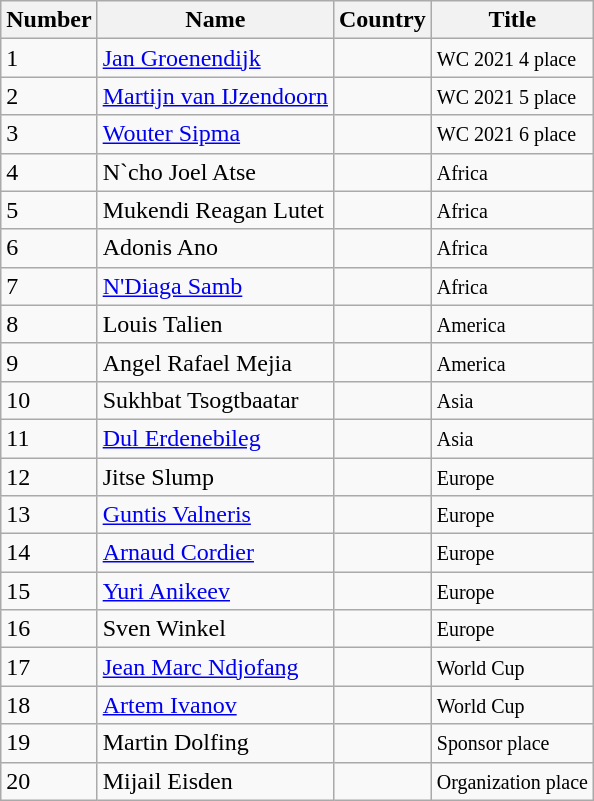<table class=wikitable style="text-align: left;">
<tr>
<th>Number</th>
<th>Name</th>
<th>Country</th>
<th>Title</th>
</tr>
<tr align="left">
<td>1</td>
<td><a href='#'>Jan Groenendijk</a></td>
<td></td>
<td><small>WC 2021 4 place</small></td>
</tr>
<tr align="left">
<td>2</td>
<td><a href='#'>Martijn van IJzendoorn</a></td>
<td></td>
<td><small>WC 2021 5 place</small></td>
</tr>
<tr align="left">
<td>3</td>
<td><a href='#'>Wouter Sipma</a></td>
<td></td>
<td><small>WC 2021 6 place</small></td>
</tr>
<tr align="left">
<td>4</td>
<td>N`cho Joel Atse</td>
<td></td>
<td><small>Africa</small></td>
</tr>
<tr align="left">
<td>5</td>
<td>Mukendi Reagan Lutet</td>
<td></td>
<td><small>Africa</small></td>
</tr>
<tr align="left">
<td>6</td>
<td>Adonis Ano</td>
<td></td>
<td><small>Africa</small></td>
</tr>
<tr align="left">
<td>7</td>
<td><a href='#'>N'Diaga Samb</a></td>
<td></td>
<td><small>Africa</small></td>
</tr>
<tr align="left">
<td>8</td>
<td>Louis Talien</td>
<td></td>
<td><small>America</small></td>
</tr>
<tr align="left">
<td>9</td>
<td>Angel Rafael Mejia</td>
<td></td>
<td><small>America</small></td>
</tr>
<tr align="left">
<td>10</td>
<td>Sukhbat Tsogtbaatar</td>
<td></td>
<td><small>Asia</small></td>
</tr>
<tr align="left">
<td>11</td>
<td><a href='#'>Dul Erdenebileg</a></td>
<td></td>
<td><small>Asia</small></td>
</tr>
<tr align="left">
<td>12</td>
<td>Jitse Slump</td>
<td></td>
<td><small>Europe</small></td>
</tr>
<tr align="left">
<td>13</td>
<td><a href='#'>Guntis Valneris</a></td>
<td></td>
<td><small>Europe</small></td>
</tr>
<tr align="left">
<td>14</td>
<td><a href='#'>Arnaud Cordier</a></td>
<td></td>
<td><small>Europe</small></td>
</tr>
<tr align="left">
<td>15</td>
<td><a href='#'>Yuri Anikeev</a></td>
<td></td>
<td><small>Europe</small></td>
</tr>
<tr align="left">
<td>16</td>
<td>Sven Winkel</td>
<td></td>
<td><small>Europe</small></td>
</tr>
<tr align="left">
<td>17</td>
<td><a href='#'>Jean Marc Ndjofang</a></td>
<td></td>
<td><small>World Cup</small></td>
</tr>
<tr align="left">
<td>18</td>
<td><a href='#'>Artem Ivanov</a></td>
<td></td>
<td><small>World Cup</small></td>
</tr>
<tr align="left">
<td>19</td>
<td>Martin Dolfing</td>
<td></td>
<td><small> Sponsor place</small></td>
</tr>
<tr align="left">
<td>20</td>
<td>Mijail Eisden</td>
<td></td>
<td><small>Organization place </small></td>
</tr>
</table>
